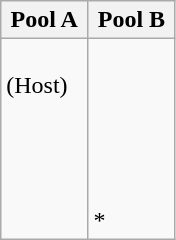<table class="wikitable">
<tr>
<th width=45%>Pool A</th>
<th width=45%>Pool B</th>
</tr>
<tr>
<td valign=top><br> (Host)<br>
 <br>
<br>
<br>
</td>
<td><br> <br>
 <br>
<br>
<br>
<br>
<s></s> *<br></td>
</tr>
</table>
